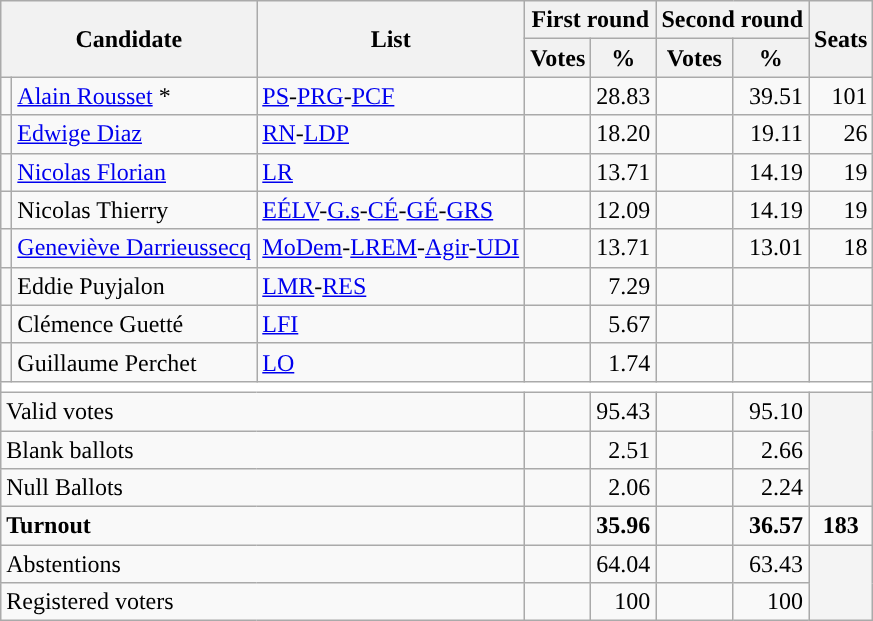<table class="wikitable centre" style="text-align:right;">
<tr>
<th colspan="2" rowspan="2" scope="col">Candidate</th>
<th rowspan="2" scope="col">List</th>
<th colspan="2" scope="col">First round</th>
<th colspan="2" scope="col">Second round</th>
<th rowspan="2" scope="col">Seats</th>
</tr>
<tr>
<th scope="col">Votes</th>
<th scope="col">%</th>
<th scope="col">Votes</th>
<th scope="col">%</th>
</tr>
<tr>
<td style="color:inherit;background:"></td>
<td align="left"><a href='#'>Alain Rousset</a> *</td>
<td align="left"><a href='#'>PS</a>-<a href='#'>PRG</a>-<a href='#'>PCF</a></td>
<td></td>
<td>28.83</td>
<td></td>
<td>39.51</td>
<td>101</td>
</tr>
<tr>
<td style="color:inherit;background:"></td>
<td align="left"><a href='#'>Edwige Diaz</a></td>
<td align="left"><a href='#'>RN</a>-<a href='#'>LDP</a></td>
<td></td>
<td>18.20</td>
<td></td>
<td>19.11</td>
<td>26</td>
</tr>
<tr>
<td style="color:inherit;background:"></td>
<td align="left"><a href='#'>Nicolas Florian</a></td>
<td align="left"><a href='#'>LR</a></td>
<td></td>
<td>13.71</td>
<td></td>
<td>14.19</td>
<td>19</td>
</tr>
<tr>
<td style="color:inherit;background:"></td>
<td align="left">Nicolas Thierry</td>
<td align="left"><a href='#'>EÉLV</a>-<a href='#'>G.s</a>-<a href='#'>CÉ</a>-<a href='#'>GÉ</a>-<a href='#'>GRS</a></td>
<td></td>
<td>12.09</td>
<td></td>
<td>14.19</td>
<td>19</td>
</tr>
<tr>
<td style="color:inherit;background:"></td>
<td align="left"><a href='#'>Geneviève Darrieussecq</a></td>
<td align="left"><a href='#'>MoDem</a>-<a href='#'>LREM</a>-<a href='#'>Agir</a>-<a href='#'>UDI</a></td>
<td></td>
<td>13.71</td>
<td></td>
<td>13.01</td>
<td>18</td>
</tr>
<tr>
<td style="color:inherit;background:"></td>
<td align="left">Eddie Puyjalon</td>
<td align="left"><a href='#'>LMR</a>-<a href='#'>RES</a></td>
<td></td>
<td>7.29</td>
<td></td>
<td></td>
<td></td>
</tr>
<tr>
<td style="color:inherit;background:"></td>
<td align="left">Clémence Guetté</td>
<td align="left"><a href='#'>LFI</a></td>
<td></td>
<td>5.67</td>
<td></td>
<td></td>
<td></td>
</tr>
<tr>
<td style="color:inherit;background:"></td>
<td align="left">Guillaume Perchet</td>
<td align="left"><a href='#'>LO</a></td>
<td></td>
<td>1.74</td>
<td></td>
<td></td>
<td></td>
</tr>
<tr style="background:white;">
<td colspan="8"></td>
</tr>
<tr>
<td colspan="3" style="text-align:left;">Valid votes</td>
<td></td>
<td>95.43</td>
<td></td>
<td>95.10</td>
<td rowspan="3" style="color:inherit;background:#F4F4F4"></td>
</tr>
<tr>
<td colspan="3" style="text-align:left;">Blank ballots</td>
<td></td>
<td>2.51</td>
<td></td>
<td>2.66</td>
</tr>
<tr>
<td colspan="3" style="text-align:left;">Null Ballots</td>
<td></td>
<td>2.06</td>
<td></td>
<td>2.24</td>
</tr>
<tr style="font-weight:bold;">
<td colspan="3" style="text-align:left;">Turnout</td>
<td></td>
<td>35.96</td>
<td></td>
<td>36.57</td>
<td align="center">183</td>
</tr>
<tr>
<td colspan="3" style="text-align:left;">Abstentions</td>
<td></td>
<td>64.04</td>
<td></td>
<td>63.43</td>
<td rowspan="2" style="color:inherit;background:#F4F4F4"></td>
</tr>
<tr>
<td colspan="3" style="text-align:left;">Registered voters</td>
<td></td>
<td>100</td>
<td></td>
<td>100</td>
</tr>
</table>
